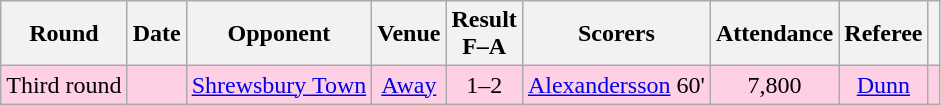<table class="wikitable" style="text-align:center">
<tr>
<th>Round</th>
<th>Date</th>
<th>Opponent</th>
<th>Venue</th>
<th>Result<br>F–A</th>
<th>Scorers</th>
<th>Attendance</th>
<th>Referee</th>
<th></th>
</tr>
<tr bgcolor="#ffd0e3">
<td>Third round</td>
<td></td>
<td><a href='#'>Shrewsbury Town</a></td>
<td><a href='#'>Away</a></td>
<td>1–2</td>
<td><a href='#'>Alexandersson</a> 60'</td>
<td>7,800</td>
<td><a href='#'>Dunn</a></td>
<td></td>
</tr>
</table>
